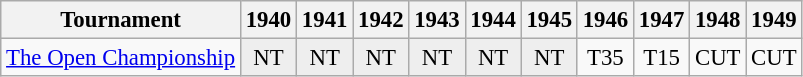<table class="wikitable" style="font-size:95%;text-align:center;">
<tr>
<th>Tournament</th>
<th>1940</th>
<th>1941</th>
<th>1942</th>
<th>1943</th>
<th>1944</th>
<th>1945</th>
<th>1946</th>
<th>1947</th>
<th>1948</th>
<th>1949</th>
</tr>
<tr>
<td align=left><a href='#'>The Open Championship</a></td>
<td style="background:#eeeeee;">NT</td>
<td style="background:#eeeeee;">NT</td>
<td style="background:#eeeeee;">NT</td>
<td style="background:#eeeeee;">NT</td>
<td style="background:#eeeeee;">NT</td>
<td style="background:#eeeeee;">NT</td>
<td>T35</td>
<td>T15</td>
<td>CUT</td>
<td>CUT</td>
</tr>
</table>
